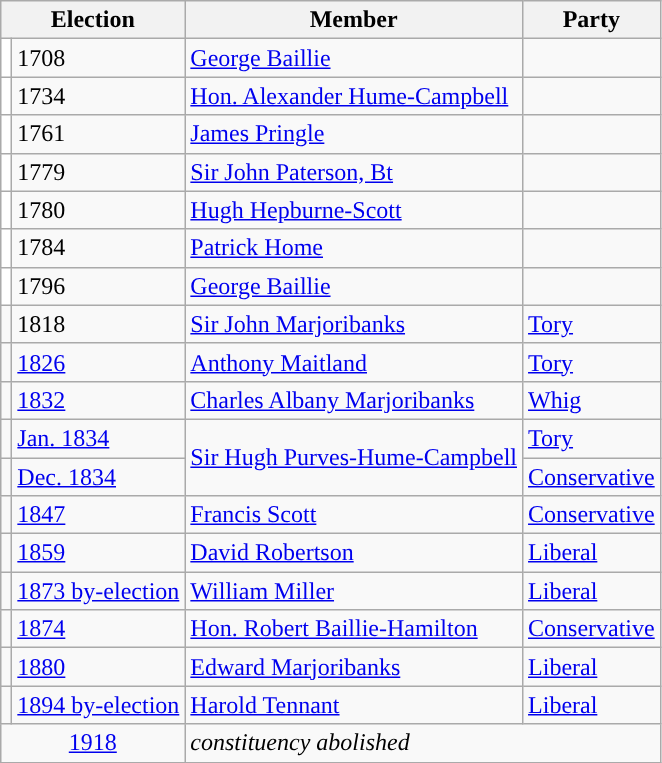<table class="wikitable">
<tr>
<th colspan="2">Election</th>
<th>Member</th>
<th>Party</th>
</tr>
<tr>
<td style="color:inherit;background-color: white"></td>
<td>1708</td>
<td><a href='#'>George Baillie</a></td>
<td></td>
</tr>
<tr>
<td style="color:inherit;background-color: white"></td>
<td>1734</td>
<td><a href='#'>Hon. Alexander Hume-Campbell</a></td>
<td></td>
</tr>
<tr>
<td style="color:inherit;background-color: white"></td>
<td>1761</td>
<td><a href='#'>James Pringle</a></td>
<td></td>
</tr>
<tr>
<td style="color:inherit;background-color: white"></td>
<td>1779</td>
<td><a href='#'>Sir John Paterson, Bt</a></td>
<td></td>
</tr>
<tr>
<td style="color:inherit;background-color: white"></td>
<td>1780</td>
<td><a href='#'>Hugh Hepburne-Scott</a></td>
<td></td>
</tr>
<tr>
<td style="color:inherit;background-color: white"></td>
<td>1784</td>
<td><a href='#'>Patrick Home</a></td>
<td></td>
</tr>
<tr>
<td style="color:inherit;background-color: white"></td>
<td>1796</td>
<td><a href='#'>George Baillie</a></td>
<td></td>
</tr>
<tr>
<td style="color:inherit;background-color: "></td>
<td>1818</td>
<td><a href='#'>Sir John Marjoribanks</a></td>
<td><a href='#'>Tory</a></td>
</tr>
<tr>
<td style="color:inherit;background-color: "></td>
<td><a href='#'>1826</a></td>
<td><a href='#'>Anthony Maitland</a></td>
<td><a href='#'>Tory</a></td>
</tr>
<tr>
<td style="color:inherit;background-color: "></td>
<td><a href='#'>1832</a></td>
<td><a href='#'>Charles Albany Marjoribanks</a></td>
<td><a href='#'>Whig</a></td>
</tr>
<tr>
<td style="color:inherit;background-color: "></td>
<td><a href='#'>Jan. 1834</a></td>
<td rowspan="2"><a href='#'>Sir Hugh Purves-Hume-Campbell</a></td>
<td><a href='#'>Tory</a></td>
</tr>
<tr>
<td style="color:inherit;background-color: "></td>
<td><a href='#'>Dec. 1834</a></td>
<td><a href='#'>Conservative</a></td>
</tr>
<tr>
<td style="color:inherit;background-color: "></td>
<td><a href='#'>1847</a></td>
<td><a href='#'>Francis Scott</a></td>
<td><a href='#'>Conservative</a></td>
</tr>
<tr>
<td style="color:inherit;background-color: "></td>
<td><a href='#'>1859</a></td>
<td><a href='#'>David Robertson</a></td>
<td><a href='#'>Liberal</a></td>
</tr>
<tr>
<td style="color:inherit;background-color: "></td>
<td><a href='#'>1873 by-election</a></td>
<td><a href='#'>William Miller</a></td>
<td><a href='#'>Liberal</a></td>
</tr>
<tr>
<td style="color:inherit;background-color: "></td>
<td><a href='#'>1874</a></td>
<td><a href='#'>Hon. Robert Baillie-Hamilton</a></td>
<td><a href='#'>Conservative</a></td>
</tr>
<tr>
<td style="color:inherit;background-color: "></td>
<td><a href='#'>1880</a></td>
<td><a href='#'>Edward Marjoribanks</a></td>
<td><a href='#'>Liberal</a></td>
</tr>
<tr>
<td style="color:inherit;background-color: "></td>
<td><a href='#'>1894 by-election</a></td>
<td><a href='#'>Harold Tennant</a></td>
<td><a href='#'>Liberal</a></td>
</tr>
<tr>
<td colspan="2" align="center"><a href='#'>1918</a></td>
<td colspan="2"><em>constituency abolished</em></td>
</tr>
</table>
